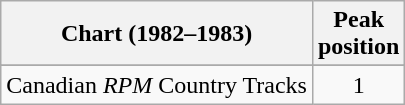<table class="wikitable sortable">
<tr>
<th align="left">Chart (1982–1983)</th>
<th align="center">Peak<br>position</th>
</tr>
<tr>
</tr>
<tr>
<td align="left">Canadian <em>RPM</em> Country Tracks</td>
<td align="center">1</td>
</tr>
</table>
